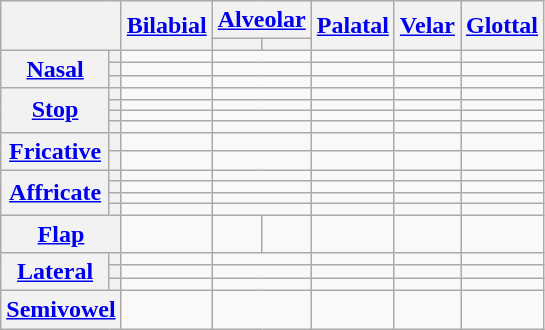<table class="wikitable" style=text-align:center>
<tr>
<th colspan="2" rowspan="2"></th>
<th rowspan="2"><a href='#'>Bilabial</a></th>
<th colspan="2"><a href='#'>Alveolar</a></th>
<th rowspan="2"><a href='#'>Palatal</a></th>
<th rowspan="2"><a href='#'>Velar</a></th>
<th rowspan="2"><a href='#'>Glottal</a></th>
</tr>
<tr>
<th></th>
<th></th>
</tr>
<tr>
<th rowspan="3"><a href='#'>Nasal</a></th>
<th></th>
<td></td>
<td colspan="2"></td>
<td></td>
<td></td>
<td></td>
</tr>
<tr>
<th></th>
<td></td>
<td colspan="2"></td>
<td></td>
<td></td>
<td></td>
</tr>
<tr>
<th></th>
<td></td>
<td colspan="2"></td>
<td></td>
<td></td>
<td></td>
</tr>
<tr>
<th rowspan="4"><a href='#'>Stop</a></th>
<th></th>
<td></td>
<td colspan="2"></td>
<td></td>
<td></td>
<td></td>
</tr>
<tr>
<th></th>
<td></td>
<td colspan="2"></td>
<td></td>
<td></td>
<td></td>
</tr>
<tr>
<th></th>
<td></td>
<td colspan="2"></td>
<td></td>
<td></td>
<td></td>
</tr>
<tr>
<th></th>
<td></td>
<td colspan="2"></td>
<td></td>
<td></td>
<td></td>
</tr>
<tr>
<th rowspan="2"><a href='#'>Fricative</a></th>
<th></th>
<td></td>
<td colspan="2"></td>
<td></td>
<td></td>
<td></td>
</tr>
<tr>
<th></th>
<td></td>
<td colspan="2"></td>
<td></td>
<td></td>
<td></td>
</tr>
<tr>
<th rowspan="4"><a href='#'>Affricate</a></th>
<th></th>
<td></td>
<td colspan="2"></td>
<td></td>
<td></td>
<td></td>
</tr>
<tr>
<th></th>
<td></td>
<td colspan="2"></td>
<td></td>
<td></td>
<td></td>
</tr>
<tr>
<th></th>
<td></td>
<td colspan="2"></td>
<td></td>
<td></td>
<td></td>
</tr>
<tr>
<th></th>
<td></td>
<td colspan="2"></td>
<td></td>
<td></td>
<td></td>
</tr>
<tr>
<th colspan="2"><a href='#'>Flap</a></th>
<td></td>
<td></td>
<td></td>
<td></td>
<td></td>
<td></td>
</tr>
<tr>
<th rowspan="3"><a href='#'>Lateral</a></th>
<th></th>
<td></td>
<td colspan="2"></td>
<td></td>
<td></td>
<td></td>
</tr>
<tr>
<th></th>
<td></td>
<td colspan="2"></td>
<td></td>
<td></td>
<td></td>
</tr>
<tr>
<th></th>
<td></td>
<td colspan="2"></td>
<td></td>
<td></td>
<td></td>
</tr>
<tr>
<th colspan="2"><a href='#'>Semivowel</a></th>
<td></td>
<td colspan="2"></td>
<td></td>
<td></td>
<td></td>
</tr>
</table>
